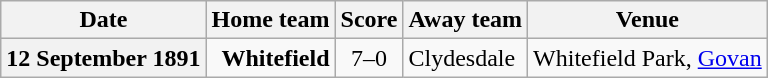<table class="wikitable football-result-list" style="max-width: 80em; text-align: center">
<tr>
<th scope="col">Date</th>
<th scope="col">Home team</th>
<th scope="col">Score</th>
<th scope="col">Away team</th>
<th scope="col">Venue</th>
</tr>
<tr>
<th scope="row">12 September 1891</th>
<td align=right><strong>Whitefield</strong></td>
<td>7–0</td>
<td align=left>Clydesdale</td>
<td align=left>Whitefield Park, <a href='#'>Govan</a></td>
</tr>
</table>
